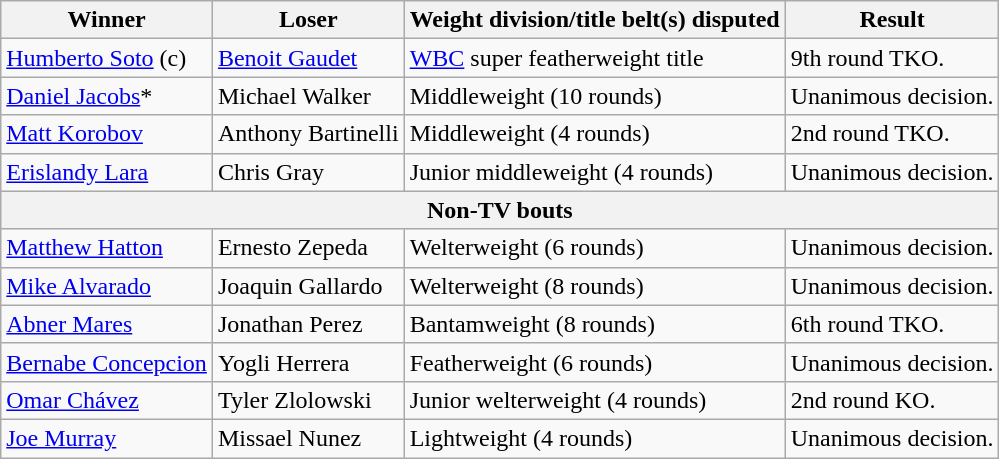<table class=wikitable>
<tr>
<th>Winner</th>
<th>Loser</th>
<th>Weight division/title belt(s) disputed</th>
<th>Result</th>
</tr>
<tr>
<td> <a href='#'>Humberto Soto</a> (c)</td>
<td> <a href='#'>Benoit Gaudet</a></td>
<td><a href='#'>WBC</a> super featherweight title</td>
<td>9th round TKO.</td>
</tr>
<tr>
<td> <a href='#'>Daniel Jacobs</a>*</td>
<td> Michael Walker</td>
<td>Middleweight (10 rounds)</td>
<td>Unanimous decision.</td>
</tr>
<tr>
<td> <a href='#'>Matt Korobov</a></td>
<td> Anthony Bartinelli</td>
<td>Middleweight (4 rounds)</td>
<td>2nd round TKO.</td>
</tr>
<tr>
<td> <a href='#'>Erislandy Lara</a></td>
<td> Chris Gray</td>
<td>Junior middleweight (4 rounds)</td>
<td>Unanimous decision.</td>
</tr>
<tr>
<th colspan=4>Non-TV bouts</th>
</tr>
<tr>
<td> <a href='#'>Matthew Hatton</a></td>
<td> Ernesto Zepeda</td>
<td>Welterweight (6 rounds)</td>
<td>Unanimous decision.</td>
</tr>
<tr>
<td> <a href='#'>Mike Alvarado</a></td>
<td> Joaquin Gallardo</td>
<td>Welterweight (8 rounds)</td>
<td>Unanimous decision.</td>
</tr>
<tr>
<td> <a href='#'>Abner Mares</a></td>
<td> Jonathan Perez</td>
<td>Bantamweight (8 rounds)</td>
<td>6th round TKO.</td>
</tr>
<tr>
<td> <a href='#'>Bernabe Concepcion</a></td>
<td> Yogli Herrera</td>
<td>Featherweight (6 rounds)</td>
<td>Unanimous decision.</td>
</tr>
<tr>
<td> <a href='#'>Omar Chávez</a></td>
<td> Tyler Zlolowski</td>
<td>Junior welterweight (4 rounds)</td>
<td>2nd round KO.</td>
</tr>
<tr>
<td> <a href='#'>Joe Murray</a></td>
<td> Missael Nunez</td>
<td>Lightweight (4 rounds)</td>
<td>Unanimous decision.</td>
</tr>
</table>
